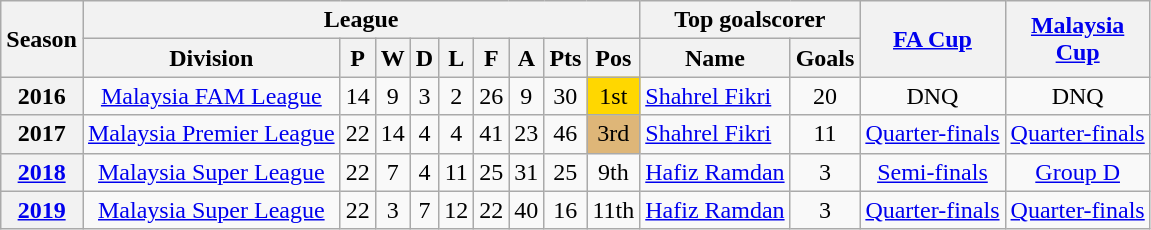<table class="wikitable" style="text-align: center">
<tr>
<th rowspan=2>Season</th>
<th colspan=9>League</th>
<th colspan=2>Top goalscorer</th>
<th rowspan=2><a href='#'>FA Cup</a></th>
<th rowspan=2><a href='#'>Malaysia<br>Cup</a></th>
</tr>
<tr>
<th>Division</th>
<th>P</th>
<th>W</th>
<th>D</th>
<th>L</th>
<th>F</th>
<th>A</th>
<th>Pts</th>
<th>Pos</th>
<th>Name</th>
<th>Goals</th>
</tr>
<tr>
<th>2016</th>
<td><a href='#'>Malaysia FAM League</a></td>
<td>14</td>
<td>9</td>
<td>3</td>
<td>2</td>
<td>26</td>
<td>9</td>
<td>30</td>
<td bgcolor=Gold>1st</td>
<td align=left> <a href='#'>Shahrel Fikri</a></td>
<td>20</td>
<td>DNQ</td>
<td>DNQ</td>
</tr>
<tr>
<th>2017</th>
<td><a href='#'>Malaysia Premier League</a></td>
<td>22</td>
<td>14</td>
<td>4</td>
<td>4</td>
<td>41</td>
<td>23</td>
<td>46</td>
<td style="background:#deb678;">3rd</td>
<td align=left> <a href='#'>Shahrel Fikri</a></td>
<td>11</td>
<td><a href='#'>Quarter-finals</a></td>
<td><a href='#'>Quarter-finals</a></td>
</tr>
<tr>
<th><a href='#'>2018</a></th>
<td><a href='#'>Malaysia Super League</a></td>
<td>22</td>
<td>7</td>
<td>4</td>
<td>11</td>
<td>25</td>
<td>31</td>
<td>25</td>
<td style=>9th</td>
<td align=left> <a href='#'>Hafiz Ramdan</a></td>
<td>3</td>
<td><a href='#'>Semi-finals</a></td>
<td><a href='#'>Group D</a></td>
</tr>
<tr>
<th><a href='#'>2019</a></th>
<td><a href='#'>Malaysia Super League</a></td>
<td>22</td>
<td>3</td>
<td>7</td>
<td>12</td>
<td>22</td>
<td>40</td>
<td>16</td>
<td style=>11th</td>
<td align=left> <a href='#'>Hafiz Ramdan</a></td>
<td>3</td>
<td><a href='#'>Quarter-finals</a></td>
<td><a href='#'>Quarter-finals</a></td>
</tr>
</table>
